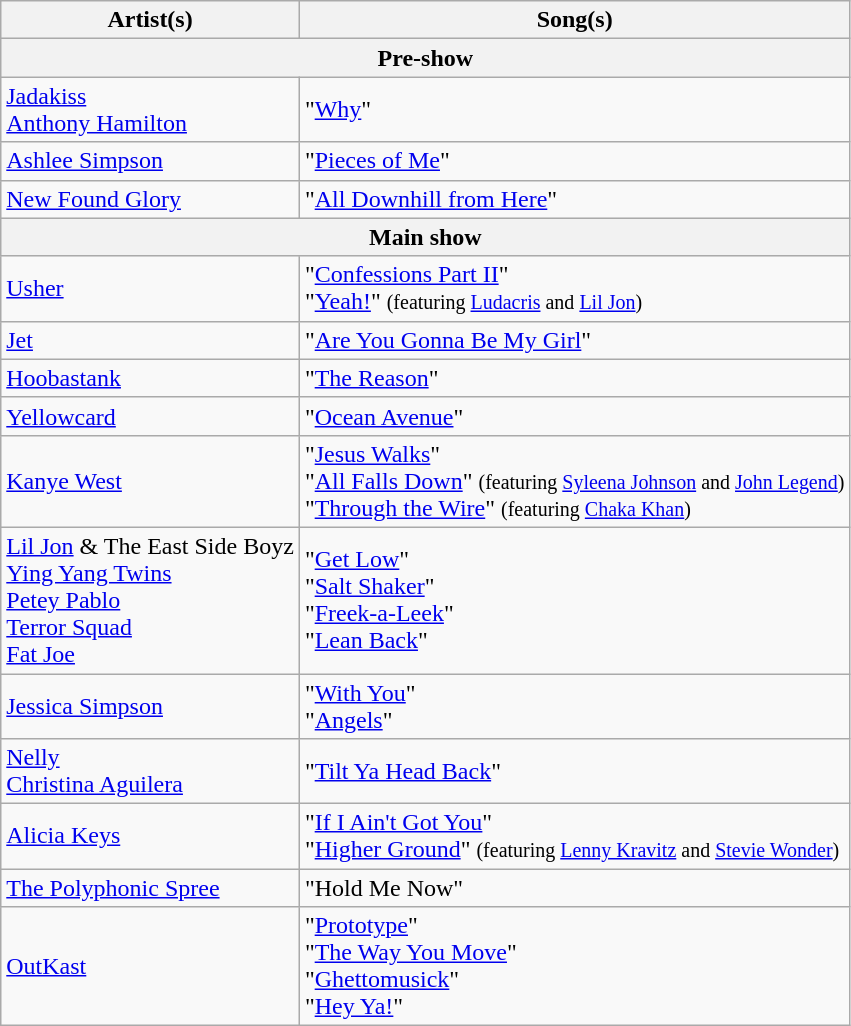<table class="wikitable">
<tr>
<th>Artist(s)</th>
<th>Song(s)</th>
</tr>
<tr>
<th colspan=2>Pre-show</th>
</tr>
<tr>
<td><a href='#'>Jadakiss</a> <br> <a href='#'>Anthony Hamilton</a></td>
<td>"<a href='#'>Why</a>"</td>
</tr>
<tr>
<td><a href='#'>Ashlee Simpson</a></td>
<td>"<a href='#'>Pieces of Me</a>"</td>
</tr>
<tr>
<td><a href='#'>New Found Glory</a></td>
<td>"<a href='#'>All Downhill from Here</a>"</td>
</tr>
<tr>
<th colspan=2>Main show</th>
</tr>
<tr>
<td><a href='#'>Usher</a></td>
<td>"<a href='#'>Confessions Part II</a>" <br> "<a href='#'>Yeah!</a>" <small>(featuring <a href='#'>Ludacris</a> and <a href='#'>Lil Jon</a>)</small></td>
</tr>
<tr>
<td><a href='#'>Jet</a></td>
<td>"<a href='#'>Are You Gonna Be My Girl</a>"</td>
</tr>
<tr>
<td><a href='#'>Hoobastank</a></td>
<td>"<a href='#'>The Reason</a>"</td>
</tr>
<tr>
<td><a href='#'>Yellowcard</a></td>
<td>"<a href='#'>Ocean Avenue</a>"</td>
</tr>
<tr>
<td><a href='#'>Kanye West</a></td>
<td>"<a href='#'>Jesus Walks</a>" <br> "<a href='#'>All Falls Down</a>" <small>(featuring <a href='#'>Syleena Johnson</a> and <a href='#'>John Legend</a>)</small> <br> "<a href='#'>Through the Wire</a>" <small>(featuring <a href='#'>Chaka Khan</a>)</small></td>
</tr>
<tr>
<td><a href='#'>Lil Jon</a> & The East Side Boyz <br> <a href='#'>Ying Yang Twins</a> <br> <a href='#'>Petey Pablo</a> <br> <a href='#'>Terror Squad</a> <br> <a href='#'>Fat Joe</a></td>
<td>"<a href='#'>Get Low</a>" <br> "<a href='#'>Salt Shaker</a>" <br> "<a href='#'>Freek-a-Leek</a>" <br> "<a href='#'>Lean Back</a>"</td>
</tr>
<tr>
<td><a href='#'>Jessica Simpson</a></td>
<td>"<a href='#'>With You</a>" <br> "<a href='#'>Angels</a>"</td>
</tr>
<tr>
<td><a href='#'>Nelly</a> <br> <a href='#'>Christina Aguilera</a></td>
<td>"<a href='#'>Tilt Ya Head Back</a>"</td>
</tr>
<tr>
<td><a href='#'>Alicia Keys</a></td>
<td>"<a href='#'>If I Ain't Got You</a>" <br> "<a href='#'>Higher Ground</a>" <small>(featuring <a href='#'>Lenny Kravitz</a> and <a href='#'>Stevie Wonder</a>)</small></td>
</tr>
<tr>
<td><a href='#'>The Polyphonic Spree</a></td>
<td>"Hold Me Now"</td>
</tr>
<tr>
<td><a href='#'>OutKast</a></td>
<td>"<a href='#'>Prototype</a>" <br> "<a href='#'>The Way You Move</a>" <br> "<a href='#'>Ghettomusick</a>" <br> "<a href='#'>Hey Ya!</a>"</td>
</tr>
</table>
